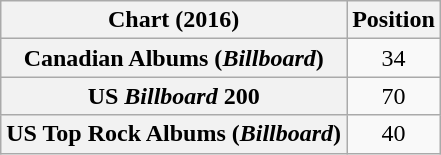<table class="wikitable sortable plainrowheaders" style="text-align:center">
<tr>
<th scope="col">Chart (2016)</th>
<th scope="col">Position</th>
</tr>
<tr>
<th scope="row">Canadian Albums (<em>Billboard</em>)</th>
<td>34</td>
</tr>
<tr>
<th scope="row">US <em>Billboard</em> 200</th>
<td>70</td>
</tr>
<tr>
<th scope="row">US Top Rock Albums (<em>Billboard</em>)</th>
<td>40</td>
</tr>
</table>
